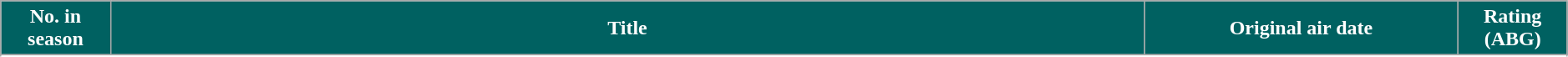<table class="wikitable plainrowheaders" style="width:99%;">
<tr>
<th scope="col" style="background-color: #006161; color: #FFFFFF;" width=7%>No. in season</th>
<th scope="col" style="background-color: #006161; color: #FFFFFF;">Title</th>
<th scope="col" style="background-color: #006161; color: #FFFFFF;" width=20%>Original air date</th>
<th scope="col" style="background-color: #006161; color: #FFFFFF;" width=7%>Rating (ABG)</th>
</tr>
<tr>
</tr>
<tr>
</tr>
<tr>
</tr>
<tr>
</tr>
</table>
